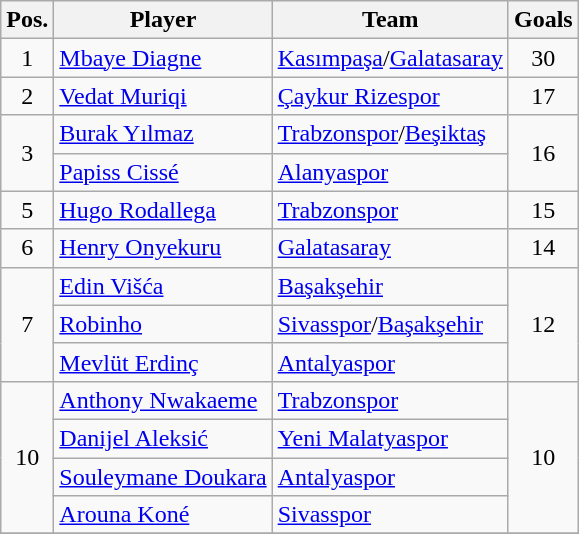<table class="wikitable">
<tr>
<th>Pos.</th>
<th>Player</th>
<th>Team</th>
<th>Goals</th>
</tr>
<tr>
<td rowspan=1 align=center>1</td>
<td> <a href='#'>Mbaye Diagne</a></td>
<td><a href='#'>Kasımpaşa</a>/<a href='#'>Galatasaray</a></td>
<td rowspan=1 align=center>30</td>
</tr>
<tr>
<td rowspan=1 align=center>2</td>
<td> <a href='#'>Vedat Muriqi</a></td>
<td><a href='#'>Çaykur Rizespor</a></td>
<td rowspan=1 align=center>17</td>
</tr>
<tr>
<td rowspan=2 align=center>3</td>
<td> <a href='#'>Burak Yılmaz</a></td>
<td><a href='#'>Trabzonspor</a>/<a href='#'>Beşiktaş</a></td>
<td rowspan=2 align=center>16</td>
</tr>
<tr>
<td> <a href='#'>Papiss Cissé</a></td>
<td><a href='#'>Alanyaspor</a></td>
</tr>
<tr>
<td rowspan=1 align=center>5</td>
<td> <a href='#'>Hugo Rodallega</a></td>
<td><a href='#'>Trabzonspor</a></td>
<td rowspan=1 align=center>15</td>
</tr>
<tr>
<td rowspan=1 align=center>6</td>
<td> <a href='#'>Henry Onyekuru</a></td>
<td><a href='#'>Galatasaray</a></td>
<td rowspan=1 align=center>14</td>
</tr>
<tr>
<td rowspan=3 align=center>7</td>
<td> <a href='#'>Edin Višća</a></td>
<td><a href='#'>Başakşehir</a></td>
<td rowspan=3 align=center>12</td>
</tr>
<tr>
<td> <a href='#'>Robinho</a></td>
<td><a href='#'>Sivasspor</a>/<a href='#'>Başakşehir</a></td>
</tr>
<tr>
<td> <a href='#'>Mevlüt Erdinç</a></td>
<td><a href='#'>Antalyaspor</a></td>
</tr>
<tr>
<td rowspan=4 align=center>10</td>
<td> <a href='#'>Anthony Nwakaeme</a></td>
<td><a href='#'>Trabzonspor</a></td>
<td rowspan=4 align=center>10</td>
</tr>
<tr>
<td> <a href='#'>Danijel Aleksić</a></td>
<td><a href='#'>Yeni Malatyaspor</a></td>
</tr>
<tr>
<td> <a href='#'>Souleymane Doukara</a></td>
<td><a href='#'>Antalyaspor</a></td>
</tr>
<tr>
<td> <a href='#'>Arouna Koné</a></td>
<td><a href='#'>Sivasspor</a></td>
</tr>
<tr>
</tr>
</table>
